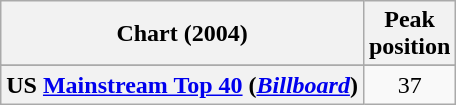<table class="wikitable plainrowheaders" style="text-align:center">
<tr>
<th scope="col">Chart (2004)</th>
<th scope="col">Peak<br>position</th>
</tr>
<tr>
</tr>
<tr>
<th scope="row">US <a href='#'>Mainstream Top 40</a> (<em><a href='#'>Billboard</a></em>)</th>
<td>37</td>
</tr>
</table>
